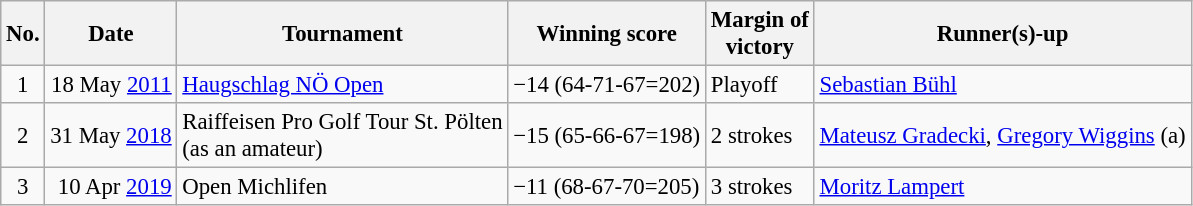<table class="wikitable" style="font-size:95%;">
<tr>
<th>No.</th>
<th>Date</th>
<th>Tournament</th>
<th>Winning score</th>
<th>Margin of<br>victory</th>
<th>Runner(s)-up</th>
</tr>
<tr>
<td align=center>1</td>
<td align=right>18 May <a href='#'>2011</a></td>
<td><a href='#'>Haugschlag NÖ Open</a></td>
<td>−14 (64-71-67=202)</td>
<td>Playoff</td>
<td> <a href='#'>Sebastian Bühl</a></td>
</tr>
<tr>
<td align=center>2</td>
<td align=right>31 May <a href='#'>2018</a></td>
<td>Raiffeisen Pro Golf Tour St. Pölten<br>(as an amateur)</td>
<td>−15 (65-66-67=198)</td>
<td>2 strokes</td>
<td> <a href='#'>Mateusz Gradecki</a>,  <a href='#'>Gregory Wiggins</a> (a)</td>
</tr>
<tr>
<td align=center>3</td>
<td align=right>10 Apr <a href='#'>2019</a></td>
<td>Open Michlifen</td>
<td>−11 (68-67-70=205)</td>
<td>3 strokes</td>
<td> <a href='#'>Moritz Lampert</a></td>
</tr>
</table>
